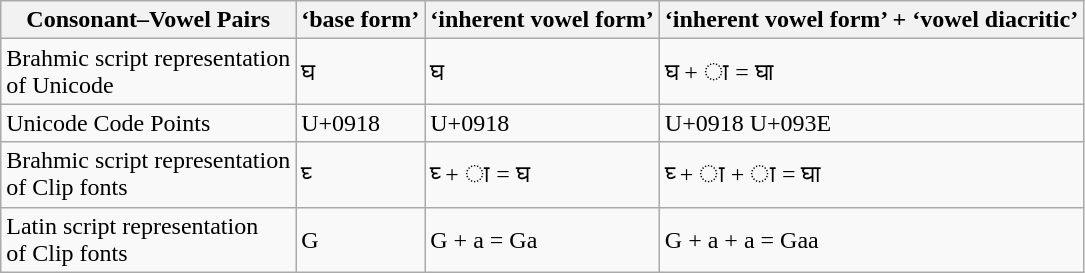<table class="wikitable">
<tr>
<th>Consonant–Vowel Pairs</th>
<th>‘base form’</th>
<th>‘inherent vowel form’</th>
<th>‘inherent vowel form’ + ‘vowel diacritic’</th>
</tr>
<tr>
<td>Brahmic script representation<br>of Unicode</td>
<td>घ</td>
<td>घ</td>
<td>घ + ा = घा</td>
</tr>
<tr>
<td>Unicode Code Points</td>
<td>U+0918</td>
<td>U+0918</td>
<td>U+0918 U+093E</td>
</tr>
<tr>
<td>Brahmic script representation<br>of Clip fonts</td>
<td>घ्‍</td>
<td>घ्‍ + ा = घ</td>
<td>घ्‍ + ा + ा = घा</td>
</tr>
<tr>
<td>Latin script representation<br>of Clip fonts</td>
<td>G</td>
<td>G + a = Ga</td>
<td>G + a + a = Gaa</td>
</tr>
</table>
